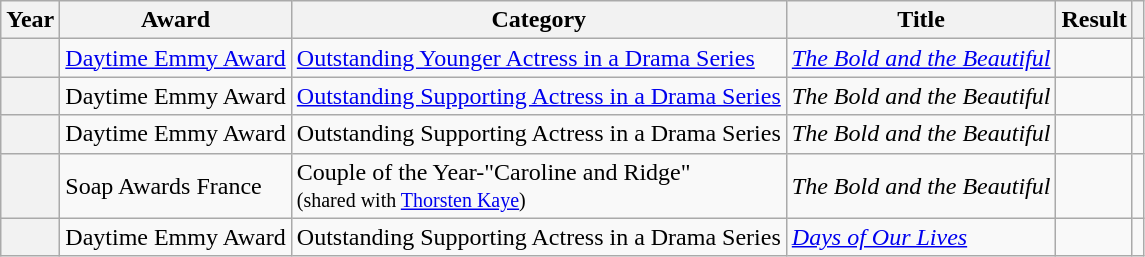<table class="wikitable sortable plainrowheaders">
<tr>
<th scope="col">Year</th>
<th scope="col">Award</th>
<th scope="col">Category</th>
<th scope="col">Title</th>
<th scope="col">Result</th>
<th scope="col" class="unsortable"></th>
</tr>
<tr>
<th scope="row"></th>
<td><a href='#'>Daytime Emmy Award</a></td>
<td><a href='#'>Outstanding Younger Actress in a Drama Series</a></td>
<td><em><a href='#'>The Bold and the Beautiful</a></em></td>
<td></td>
<td></td>
</tr>
<tr>
<th scope="row"></th>
<td>Daytime Emmy Award</td>
<td><a href='#'>Outstanding Supporting Actress in a Drama Series</a></td>
<td><em>The Bold and the Beautiful</em></td>
<td></td>
<td></td>
</tr>
<tr>
<th scope="row"></th>
<td>Daytime Emmy Award</td>
<td>Outstanding Supporting Actress in a Drama Series</td>
<td><em>The Bold and the Beautiful</em></td>
<td></td>
<td></td>
</tr>
<tr>
<th scope="row"></th>
<td>Soap Awards France</td>
<td>Couple of the Year-"Caroline and Ridge" <small><br>(shared with <a href='#'>Thorsten Kaye</a>) </small></td>
<td><em>The Bold and the Beautiful</em></td>
<td></td>
<td></td>
</tr>
<tr>
<th scope="row"></th>
<td>Daytime Emmy Award</td>
<td>Outstanding Supporting Actress in a Drama Series</td>
<td><em><a href='#'>Days of Our Lives</a></em></td>
<td></td>
<td></td>
</tr>
</table>
